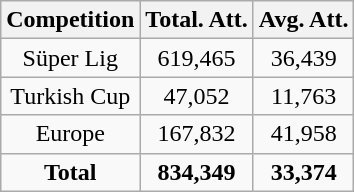<table class="wikitable" style="text-align: center">
<tr>
<th>Competition</th>
<th>Total. Att.</th>
<th>Avg. Att.</th>
</tr>
<tr>
<td>Süper Lig</td>
<td>619,465</td>
<td>36,439</td>
</tr>
<tr>
<td>Turkish Cup</td>
<td>47,052</td>
<td>11,763</td>
</tr>
<tr>
<td>Europe</td>
<td>167,832</td>
<td>41,958</td>
</tr>
<tr>
<td><strong>Total</strong></td>
<td><strong>834,349</strong></td>
<td><strong>33,374</strong></td>
</tr>
</table>
